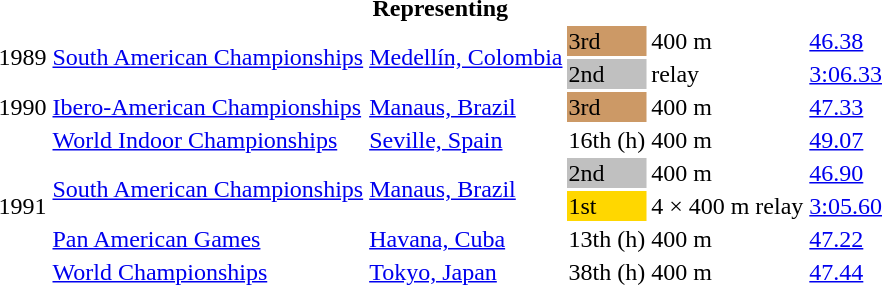<table>
<tr>
<th colspan="6">Representing </th>
</tr>
<tr>
<td rowspan=2>1989</td>
<td rowspan=2><a href='#'>South American Championships</a></td>
<td rowspan=2><a href='#'>Medellín, Colombia</a></td>
<td bgcolor=cc9966>3rd</td>
<td>400 m</td>
<td><a href='#'>46.38</a></td>
</tr>
<tr>
<td bgcolor=silver>2nd</td>
<td> relay</td>
<td><a href='#'>3:06.33</a></td>
</tr>
<tr>
<td>1990</td>
<td><a href='#'>Ibero-American Championships</a></td>
<td><a href='#'>Manaus, Brazil</a></td>
<td bgcolor=cc9966>3rd</td>
<td>400 m</td>
<td><a href='#'>47.33</a></td>
</tr>
<tr>
<td rowspan=5>1991</td>
<td><a href='#'>World Indoor Championships</a></td>
<td><a href='#'>Seville, Spain</a></td>
<td>16th (h)</td>
<td>400 m</td>
<td><a href='#'>49.07</a></td>
</tr>
<tr>
<td rowspan=2><a href='#'>South American Championships</a></td>
<td rowspan=2><a href='#'>Manaus, Brazil</a></td>
<td bgcolor=silver>2nd</td>
<td>400 m</td>
<td><a href='#'>46.90</a></td>
</tr>
<tr>
<td bgcolor=gold>1st</td>
<td>4 × 400 m relay</td>
<td><a href='#'>3:05.60</a></td>
</tr>
<tr>
<td><a href='#'>Pan American Games</a></td>
<td><a href='#'>Havana, Cuba</a></td>
<td>13th (h)</td>
<td>400 m</td>
<td><a href='#'>47.22</a></td>
</tr>
<tr>
<td><a href='#'>World Championships</a></td>
<td><a href='#'>Tokyo, Japan</a></td>
<td>38th (h)</td>
<td>400 m</td>
<td><a href='#'>47.44</a></td>
</tr>
</table>
